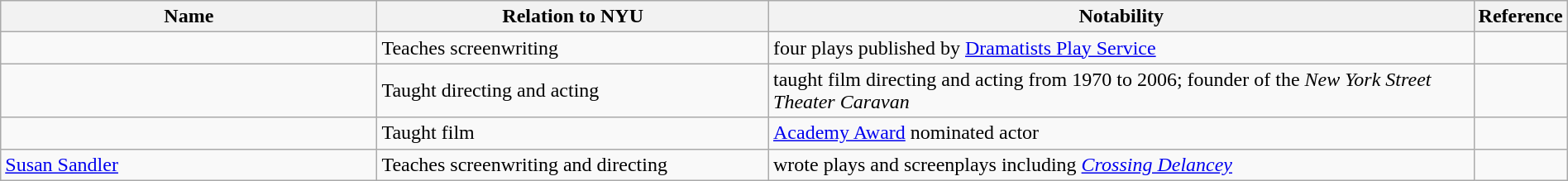<table class="wikitable sortable" style="width:100%">
<tr>
<th style="width:*;">Name</th>
<th style="width:25%;">Relation to NYU</th>
<th style="width:45%;">Notability</th>
<th style="width:5%;" class="unsortable">Reference</th>
</tr>
<tr>
<td></td>
<td>Teaches screenwriting</td>
<td>four plays published by <a href='#'>Dramatists Play Service</a></td>
<td style="text-align:center;"></td>
</tr>
<tr>
<td></td>
<td>Taught directing and acting</td>
<td>taught film directing and acting from 1970 to 2006; founder of the <em>New York Street Theater Caravan</em></td>
<td style="text-align:center;"></td>
</tr>
<tr>
<td></td>
<td>Taught film</td>
<td><a href='#'>Academy Award</a> nominated actor</td>
<td style="text-align:center;"></td>
</tr>
<tr>
<td><a href='#'>Susan Sandler</a></td>
<td>Teaches screenwriting and directing</td>
<td>wrote plays and screenplays including <em><a href='#'>Crossing Delancey</a></em></td>
<td style="text-align:center;"></td>
</tr>
</table>
